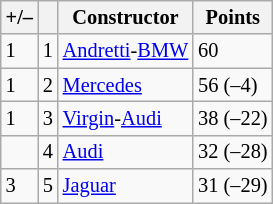<table class="wikitable" style="font-size: 85%">
<tr>
<th scope="col">+/–</th>
<th scope="col"></th>
<th scope="col">Constructor</th>
<th scope="col">Points</th>
</tr>
<tr>
<td align="left"> 1</td>
<td align="center">1</td>
<td> <a href='#'>Andretti</a>-<a href='#'>BMW</a></td>
<td align="left">60</td>
</tr>
<tr>
<td align="left"> 1</td>
<td align="center">2</td>
<td> <a href='#'>Mercedes</a></td>
<td align="left">56 (–4)</td>
</tr>
<tr>
<td align="left"> 1</td>
<td align="center">3</td>
<td> <a href='#'>Virgin</a>-<a href='#'>Audi</a></td>
<td align="left">38 (–22)</td>
</tr>
<tr>
<td align="left"></td>
<td align="center">4</td>
<td> <a href='#'>Audi</a></td>
<td align="left">32 (–28)</td>
</tr>
<tr>
<td align="left"> 3</td>
<td align="center">5</td>
<td> <a href='#'>Jaguar</a></td>
<td align="left">31 (–29)</td>
</tr>
</table>
